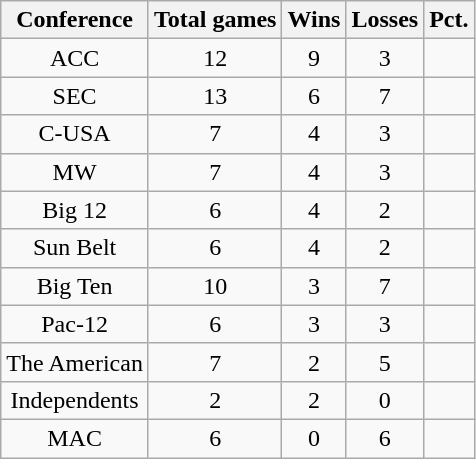<table class="wikitable sortable">
<tr>
<th>Conference</th>
<th>Total games</th>
<th>Wins</th>
<th>Losses</th>
<th>Pct.</th>
</tr>
<tr align="center">
<td>ACC</td>
<td>12</td>
<td>9</td>
<td>3</td>
<td></td>
</tr>
<tr align="center">
<td>SEC</td>
<td>13</td>
<td>6</td>
<td>7</td>
<td></td>
</tr>
<tr align="center">
<td>C-USA</td>
<td>7</td>
<td>4</td>
<td>3</td>
<td></td>
</tr>
<tr align="center">
<td>MW</td>
<td>7</td>
<td>4</td>
<td>3</td>
<td></td>
</tr>
<tr align="center">
<td>Big 12</td>
<td>6</td>
<td>4</td>
<td>2</td>
<td></td>
</tr>
<tr align="center">
<td>Sun Belt</td>
<td>6</td>
<td>4</td>
<td>2</td>
<td></td>
</tr>
<tr align="center">
<td>Big Ten</td>
<td>10</td>
<td>3</td>
<td>7</td>
<td></td>
</tr>
<tr align="center">
<td>Pac-12</td>
<td>6</td>
<td>3</td>
<td>3</td>
<td></td>
</tr>
<tr align="center">
<td>The American</td>
<td>7</td>
<td>2</td>
<td>5</td>
<td></td>
</tr>
<tr align="center">
<td>Independents</td>
<td>2</td>
<td>2</td>
<td>0</td>
<td></td>
</tr>
<tr align="center">
<td>MAC</td>
<td>6</td>
<td>0</td>
<td>6</td>
<td></td>
</tr>
</table>
